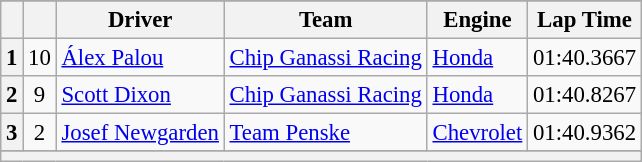<table class="wikitable" style="font-size:95%;">
<tr>
</tr>
<tr>
<th></th>
<th></th>
<th>Driver</th>
<th>Team</th>
<th>Engine</th>
<th>Lap Time</th>
</tr>
<tr>
<th>1</th>
<td align="center">10</td>
<td> <a href='#'>Álex Palou</a> </td>
<td><a href='#'>Chip Ganassi Racing</a></td>
<td><a href='#'>Honda</a></td>
<td>01:40.3667</td>
</tr>
<tr>
<th>2</th>
<td align="center">9</td>
<td> <a href='#'>Scott Dixon</a></td>
<td><a href='#'>Chip Ganassi Racing</a></td>
<td><a href='#'>Honda</a></td>
<td>01:40.8267</td>
</tr>
<tr>
<th>3</th>
<td align="center">2</td>
<td> <a href='#'>Josef Newgarden</a></td>
<td><a href='#'>Team Penske</a></td>
<td><a href='#'>Chevrolet</a></td>
<td>01:40.9362</td>
</tr>
<tr>
</tr>
<tr class="sortbottom">
<th colspan="6"></th>
</tr>
</table>
